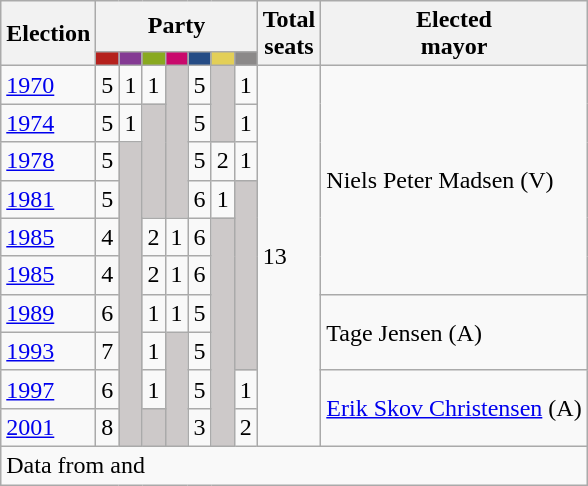<table class="wikitable">
<tr>
<th rowspan="2">Election</th>
<th colspan="7">Party</th>
<th rowspan="2">Total<br>seats</th>
<th rowspan="2">Elected<br>mayor</th>
</tr>
<tr>
<td style="background:#B5211D;"><strong><a href='#'></a></strong></td>
<td style="background:#843A93;"><strong><a href='#'></a></strong></td>
<td style="background:#89A920;"><strong><a href='#'></a></strong></td>
<td style="background:#C9096C;"><strong><a href='#'></a></strong></td>
<td style="background:#254C85;"><strong><a href='#'></a></strong></td>
<td style="background:#E3CF57;"><strong><a href='#'></a></strong></td>
<td style="background:#8B8989;"><strong></strong></td>
</tr>
<tr>
<td><a href='#'>1970</a></td>
<td>5</td>
<td>1</td>
<td>1</td>
<td style="background:#CDC9C9;" rowspan=4></td>
<td>5</td>
<td style="background:#CDC9C9;" rowspan=2></td>
<td>1</td>
<td rowspan=10>13</td>
<td rowspan=6>Niels Peter Madsen (V)</td>
</tr>
<tr>
<td><a href='#'>1974</a></td>
<td>5</td>
<td>1</td>
<td style="background:#CDC9C9;" rowspan=3></td>
<td>5</td>
<td>1</td>
</tr>
<tr>
<td><a href='#'>1978</a></td>
<td>5</td>
<td style="background:#CDC9C9;" rowspan=8></td>
<td>5</td>
<td>2</td>
<td>1</td>
</tr>
<tr>
<td><a href='#'>1981</a></td>
<td>5</td>
<td>6</td>
<td>1</td>
<td style="background:#CDC9C9;" rowspan=5></td>
</tr>
<tr>
<td><a href='#'>1985</a></td>
<td>4</td>
<td>2</td>
<td>1</td>
<td>6</td>
<td style="background:#CDC9C9;" rowspan=6></td>
</tr>
<tr>
<td><a href='#'>1985</a></td>
<td>4</td>
<td>2</td>
<td>1</td>
<td>6</td>
</tr>
<tr>
<td><a href='#'>1989</a></td>
<td>6</td>
<td>1</td>
<td>1</td>
<td>5</td>
<td rowspan=2>Tage Jensen (A)</td>
</tr>
<tr>
<td><a href='#'>1993</a></td>
<td>7</td>
<td>1</td>
<td style="background:#CDC9C9;" rowspan=3></td>
<td>5</td>
</tr>
<tr>
<td><a href='#'>1997</a></td>
<td>6</td>
<td>1</td>
<td>5</td>
<td>1</td>
<td rowspan=2><a href='#'>Erik Skov Christensen</a> (A)</td>
</tr>
<tr>
<td><a href='#'>2001</a></td>
<td>8</td>
<td style="background:#CDC9C9;"></td>
<td>3</td>
<td>2</td>
</tr>
<tr>
<td colspan=14>Data from  and </td>
</tr>
</table>
